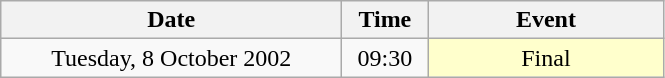<table class = "wikitable" style="text-align:center;">
<tr>
<th width=220>Date</th>
<th width=50>Time</th>
<th width=150>Event</th>
</tr>
<tr>
<td>Tuesday, 8 October 2002</td>
<td>09:30</td>
<td bgcolor=ffffcc>Final</td>
</tr>
</table>
